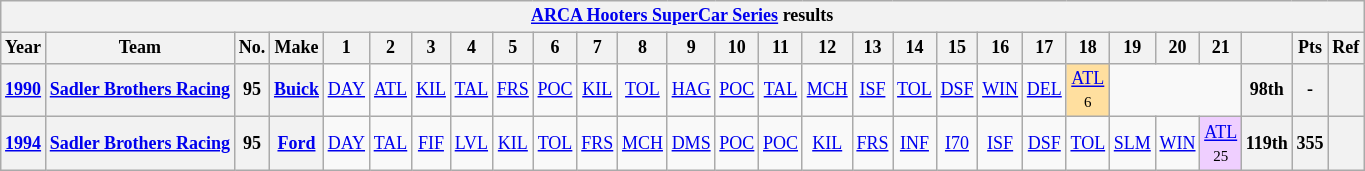<table class="wikitable" style="text-align:center; font-size:75%">
<tr>
<th colspan=45><a href='#'>ARCA Hooters SuperCar Series</a> results</th>
</tr>
<tr>
<th>Year</th>
<th>Team</th>
<th>No.</th>
<th>Make</th>
<th>1</th>
<th>2</th>
<th>3</th>
<th>4</th>
<th>5</th>
<th>6</th>
<th>7</th>
<th>8</th>
<th>9</th>
<th>10</th>
<th>11</th>
<th>12</th>
<th>13</th>
<th>14</th>
<th>15</th>
<th>16</th>
<th>17</th>
<th>18</th>
<th>19</th>
<th>20</th>
<th>21</th>
<th></th>
<th>Pts</th>
<th>Ref</th>
</tr>
<tr>
<th><a href='#'>1990</a></th>
<th><a href='#'>Sadler Brothers Racing</a></th>
<th>95</th>
<th><a href='#'>Buick</a></th>
<td><a href='#'>DAY</a></td>
<td><a href='#'>ATL</a></td>
<td><a href='#'>KIL</a></td>
<td><a href='#'>TAL</a></td>
<td><a href='#'>FRS</a></td>
<td><a href='#'>POC</a></td>
<td><a href='#'>KIL</a></td>
<td><a href='#'>TOL</a></td>
<td><a href='#'>HAG</a></td>
<td><a href='#'>POC</a></td>
<td><a href='#'>TAL</a></td>
<td><a href='#'>MCH</a></td>
<td><a href='#'>ISF</a></td>
<td><a href='#'>TOL</a></td>
<td><a href='#'>DSF</a></td>
<td><a href='#'>WIN</a></td>
<td><a href='#'>DEL</a></td>
<td style="background:#FFDF9F;"><a href='#'>ATL</a><br><small>6</small></td>
<td colspan=3></td>
<th>98th</th>
<th>-</th>
<th></th>
</tr>
<tr>
<th><a href='#'>1994</a></th>
<th><a href='#'>Sadler Brothers Racing</a></th>
<th>95</th>
<th><a href='#'>Ford</a></th>
<td><a href='#'>DAY</a></td>
<td><a href='#'>TAL</a></td>
<td><a href='#'>FIF</a></td>
<td><a href='#'>LVL</a></td>
<td><a href='#'>KIL</a></td>
<td><a href='#'>TOL</a></td>
<td><a href='#'>FRS</a></td>
<td><a href='#'>MCH</a></td>
<td><a href='#'>DMS</a></td>
<td><a href='#'>POC</a></td>
<td><a href='#'>POC</a></td>
<td><a href='#'>KIL</a></td>
<td><a href='#'>FRS</a></td>
<td><a href='#'>INF</a></td>
<td><a href='#'>I70</a></td>
<td><a href='#'>ISF</a></td>
<td><a href='#'>DSF</a></td>
<td><a href='#'>TOL</a></td>
<td><a href='#'>SLM</a></td>
<td><a href='#'>WIN</a></td>
<td style="background:#EFCFFF;"><a href='#'>ATL</a><br><small>25</small></td>
<th>119th</th>
<th>355</th>
<th></th>
</tr>
</table>
